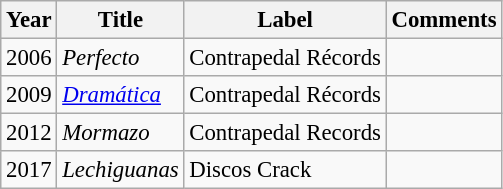<table class="wikitable" style="font-size: 95%">
<tr>
<th>Year</th>
<th>Title</th>
<th>Label</th>
<th>Comments</th>
</tr>
<tr>
<td>2006</td>
<td><em>Perfecto</em></td>
<td>Contrapedal Récords</td>
<td></td>
</tr>
<tr>
<td>2009</td>
<td><em><a href='#'>Dramática</a></em></td>
<td>Contrapedal Récords</td>
<td></td>
</tr>
<tr>
<td>2012</td>
<td><em>Mormazo</em></td>
<td>Contrapedal Records</td>
<td></td>
</tr>
<tr>
<td>2017</td>
<td><em>Lechiguanas</em></td>
<td>Discos Crack</td>
<td></td>
</tr>
</table>
